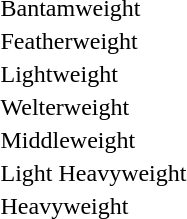<table>
<tr>
<td>Bantamweight<br> </td>
<td></td>
<td></td>
<td></td>
</tr>
<tr>
<td>Featherweight<br> </td>
<td></td>
<td></td>
<td></td>
</tr>
<tr>
<td>Lightweight<br></td>
<td></td>
<td></td>
<td></td>
</tr>
<tr>
<td>Welterweight<br></td>
<td></td>
<td></td>
<td></td>
</tr>
<tr>
<td>Middleweight<br> </td>
<td></td>
<td></td>
<td></td>
</tr>
<tr>
<td>Light Heavyweight<br></td>
<td></td>
<td></td>
<td></td>
</tr>
<tr>
<td>Heavyweight<br> </td>
<td></td>
<td></td>
<td></td>
</tr>
</table>
